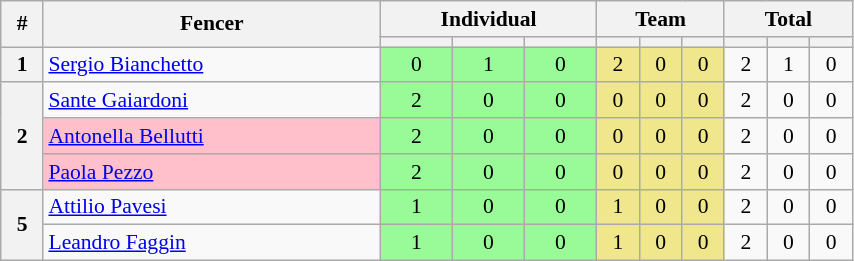<table class="wikitable"  style="width:45%; font-size:90%; text-align:center;">
<tr>
<th rowspan=2>#</th>
<th rowspan=2>Fencer</th>
<th colspan=3>Individual</th>
<th colspan=3>Team</th>
<th colspan=3>Total</th>
</tr>
<tr>
<th></th>
<th></th>
<th></th>
<th></th>
<th></th>
<th></th>
<th></th>
<th></th>
<th></th>
</tr>
<tr>
<th>1</th>
<td align=left><a href='#'>Sergio Bianchetto</a></td>
<td style="background:PaleGreen;">0</td>
<td style="background:PaleGreen;">1</td>
<td style="background:PaleGreen;">0</td>
<td bgcolor=Khaki>2</td>
<td bgcolor=Khaki>0</td>
<td bgcolor=Khaki>0</td>
<td>2</td>
<td>1</td>
<td>0</td>
</tr>
<tr>
<th rowspan=3>2</th>
<td align=left><a href='#'>Sante Gaiardoni</a></td>
<td style="background:PaleGreen;">2</td>
<td style="background:PaleGreen;">0</td>
<td style="background:PaleGreen;">0</td>
<td bgcolor=Khaki>0</td>
<td bgcolor=Khaki>0</td>
<td bgcolor=Khaki>0</td>
<td>2</td>
<td>0</td>
<td>0</td>
</tr>
<tr>
<td style="text-align:left; background:pink;"><a href='#'>Antonella Bellutti</a></td>
<td style="background:PaleGreen;">2</td>
<td style="background:PaleGreen;">0</td>
<td style="background:PaleGreen;">0</td>
<td bgcolor=Khaki>0</td>
<td bgcolor=Khaki>0</td>
<td bgcolor=Khaki>0</td>
<td>2</td>
<td>0</td>
<td>0</td>
</tr>
<tr>
<td style="text-align:left; background:pink;"><a href='#'>Paola Pezzo</a></td>
<td style="background:PaleGreen;">2</td>
<td style="background:PaleGreen;">0</td>
<td style="background:PaleGreen;">0</td>
<td bgcolor=Khaki>0</td>
<td bgcolor=Khaki>0</td>
<td bgcolor=Khaki>0</td>
<td>2</td>
<td>0</td>
<td>0</td>
</tr>
<tr>
<th rowspan=2>5</th>
<td align=left><a href='#'>Attilio Pavesi</a></td>
<td style="background:PaleGreen;">1</td>
<td style="background:PaleGreen;">0</td>
<td style="background:PaleGreen;">0</td>
<td bgcolor=Khaki>1</td>
<td bgcolor=Khaki>0</td>
<td bgcolor=Khaki>0</td>
<td>2</td>
<td>0</td>
<td>0</td>
</tr>
<tr>
<td align=left><a href='#'>Leandro Faggin</a></td>
<td style="background:PaleGreen;">1</td>
<td style="background:PaleGreen;">0</td>
<td style="background:PaleGreen;">0</td>
<td bgcolor=Khaki>1</td>
<td bgcolor=Khaki>0</td>
<td bgcolor=Khaki>0</td>
<td>2</td>
<td>0</td>
<td>0</td>
</tr>
</table>
